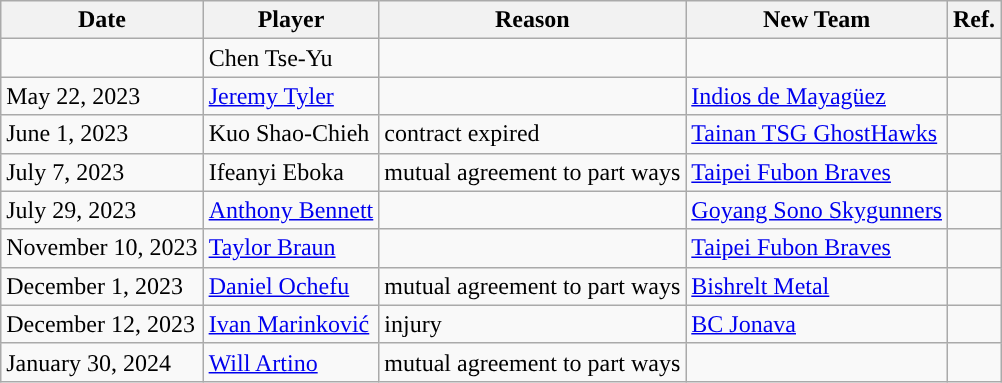<table class="wikitable">
<tr>
<th>Date</th>
<th>Player</th>
<th>Reason</th>
<th>New Team</th>
<th>Ref.</th>
</tr>
<tr>
<td></td>
<td>Chen Tse-Yu</td>
<td></td>
<td></td>
<td></td>
</tr>
<tr>
<td>May 22, 2023</td>
<td><a href='#'>Jeremy Tyler</a></td>
<td></td>
<td><a href='#'>Indios de Mayagüez</a></td>
<td></td>
</tr>
<tr>
<td>June 1, 2023</td>
<td>Kuo Shao-Chieh</td>
<td>contract expired</td>
<td><a href='#'>Tainan TSG GhostHawks</a></td>
<td></td>
</tr>
<tr>
<td>July 7, 2023</td>
<td>Ifeanyi Eboka</td>
<td>mutual agreement to part ways</td>
<td><a href='#'>Taipei Fubon Braves</a></td>
<td></td>
</tr>
<tr>
<td>July 29, 2023</td>
<td><a href='#'>Anthony Bennett</a></td>
<td></td>
<td><a href='#'>Goyang Sono Skygunners</a></td>
<td></td>
</tr>
<tr>
<td>November 10, 2023</td>
<td><a href='#'>Taylor Braun</a></td>
<td></td>
<td><a href='#'>Taipei Fubon Braves</a></td>
<td></td>
</tr>
<tr>
<td>December 1, 2023</td>
<td><a href='#'>Daniel Ochefu</a></td>
<td>mutual agreement to part ways</td>
<td><a href='#'>Bishrelt Metal</a></td>
<td></td>
</tr>
<tr>
<td>December 12, 2023</td>
<td><a href='#'>Ivan Marinković</a></td>
<td>injury</td>
<td><a href='#'>BC Jonava</a></td>
<td></td>
</tr>
<tr>
<td>January 30, 2024</td>
<td><a href='#'>Will Artino</a></td>
<td>mutual agreement to part ways</td>
<td></td>
<td></td>
</tr>
</table>
